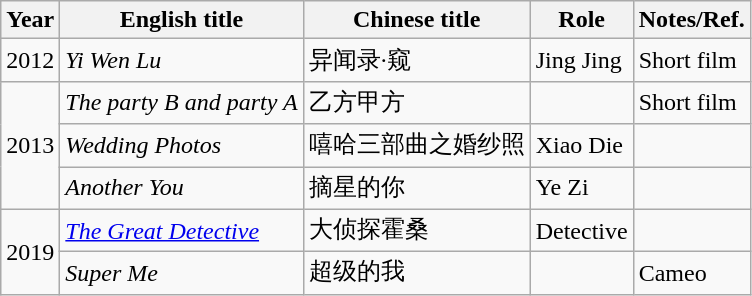<table class="wikitable sortable">
<tr>
<th>Year</th>
<th>English title</th>
<th>Chinese title</th>
<th>Role</th>
<th class="unsortable">Notes/Ref.</th>
</tr>
<tr>
<td>2012</td>
<td><em>Yi Wen Lu</em></td>
<td>异闻录·窥</td>
<td>Jing Jing</td>
<td>Short film</td>
</tr>
<tr>
<td rowspan=3>2013</td>
<td><em>The party B and party A</em></td>
<td>乙方甲方</td>
<td></td>
<td>Short film</td>
</tr>
<tr>
<td><em>Wedding Photos</em></td>
<td>嘻哈三部曲之婚纱照</td>
<td>Xiao Die</td>
<td></td>
</tr>
<tr>
<td><em>Another You</em></td>
<td>摘星的你</td>
<td>Ye Zi</td>
<td></td>
</tr>
<tr>
<td rowspan=2>2019</td>
<td><em><a href='#'>The Great Detective</a></em></td>
<td>大侦探霍桑</td>
<td>Detective</td>
<td></td>
</tr>
<tr>
<td><em>Super Me</em></td>
<td>超级的我</td>
<td></td>
<td>Cameo</td>
</tr>
</table>
